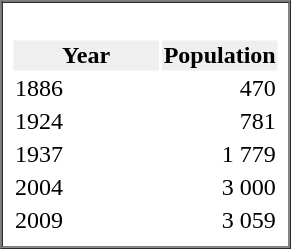<table border="1" cellspacing="0" cellpadding="5">
<tr>
<td valign="top"><br><table>
<tr>
<th style="background:#efefef;">        Year        </th>
<th style="background:#efefef;">Population</th>
</tr>
<tr>
<td>1886</td>
<td align="right">470</td>
</tr>
<tr>
<td>1924</td>
<td align="right">781</td>
</tr>
<tr>
<td>1937</td>
<td align="right">1 779</td>
</tr>
<tr>
<td>2004</td>
<td align="right">3 000</td>
</tr>
<tr>
<td>2009</td>
<td align="right">3 059</td>
</tr>
</table>
</td>
</tr>
</table>
